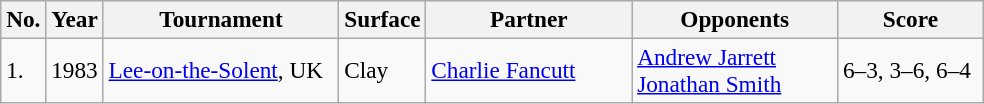<table class="sortable wikitable" style=font-size:97%>
<tr>
<th style="width:20px">No.</th>
<th style="width:30px">Year</th>
<th style="width:150px">Tournament</th>
<th style="width:50px">Surface</th>
<th style="width:130px">Partner</th>
<th style="width:130px">Opponents</th>
<th style="width:90px" class="unsortable">Score</th>
</tr>
<tr>
<td>1.</td>
<td>1983</td>
<td><a href='#'>Lee-on-the-Solent</a>, UK</td>
<td>Clay</td>
<td> <a href='#'>Charlie Fancutt</a></td>
<td> <a href='#'>Andrew Jarrett</a><br> <a href='#'>Jonathan Smith</a></td>
<td>6–3, 3–6, 6–4</td>
</tr>
</table>
